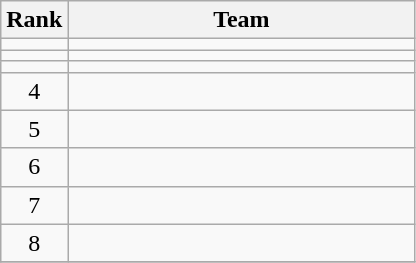<table class="wikitable">
<tr>
<th>Rank</th>
<th style="width:14em">Team</th>
</tr>
<tr>
<td align=center></td>
<td></td>
</tr>
<tr>
<td align=center></td>
<td></td>
</tr>
<tr>
<td align=center></td>
<td></td>
</tr>
<tr>
<td align=center>4</td>
<td></td>
</tr>
<tr>
<td align=center>5</td>
<td></td>
</tr>
<tr>
<td align=center>6</td>
<td></td>
</tr>
<tr>
<td align=center>7</td>
<td></td>
</tr>
<tr>
<td align=center>8</td>
<td></td>
</tr>
<tr>
</tr>
</table>
